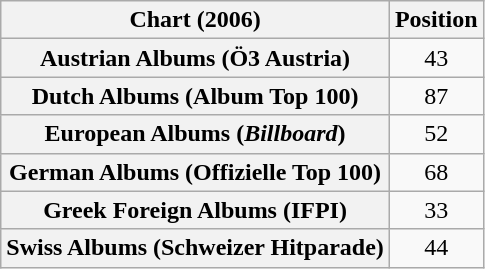<table class="wikitable sortable plainrowheaders" style="text-align:center">
<tr>
<th scope="col">Chart (2006)</th>
<th scope="col">Position</th>
</tr>
<tr>
<th scope="row">Austrian Albums (Ö3 Austria)</th>
<td>43</td>
</tr>
<tr>
<th scope="row">Dutch Albums (Album Top 100)</th>
<td>87</td>
</tr>
<tr>
<th scope="row">European Albums (<em>Billboard</em>)</th>
<td>52</td>
</tr>
<tr>
<th scope="row">German Albums (Offizielle Top 100)</th>
<td>68</td>
</tr>
<tr>
<th scope="row">Greek Foreign Albums (IFPI)</th>
<td>33</td>
</tr>
<tr>
<th scope="row">Swiss Albums (Schweizer Hitparade)</th>
<td>44</td>
</tr>
</table>
